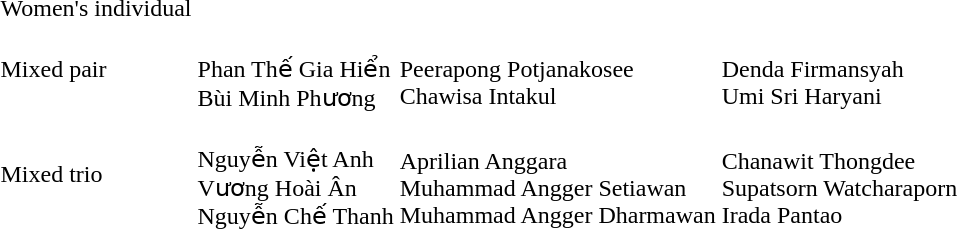<table>
<tr>
<td>Women's individual</td>
<td></td>
<td></td>
<td></td>
</tr>
<tr>
<td>Mixed pair</td>
<td><br>Phan Thế Gia Hiển<br>Bùi Minh Phương</td>
<td><br>Peerapong Potjanakosee<br>Chawisa Intakul</td>
<td><br>Denda Firmansyah<br>Umi Sri Haryani</td>
</tr>
<tr>
<td>Mixed trio</td>
<td nowrap=true><br>Nguyễn Việt Anh<br>Vương Hoài Ân<br>Nguyễn Chế Thanh</td>
<td nowrap=true><br>Aprilian Anggara<br>Muhammad Angger Setiawan<br>Muhammad Angger Dharmawan</td>
<td nowrap=true><br>Chanawit Thongdee<br>Supatsorn Watcharaporn<br>Irada Pantao</td>
</tr>
</table>
